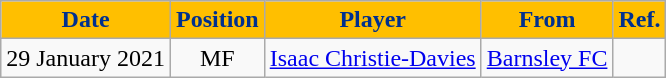<table class="wikitable sortable">
<tr>
<th style="background:#FFBF00; color:#00308F;"><strong>Date</strong></th>
<th style="background:#FFBF00; color:#00308F;"><strong>Position</strong></th>
<th style="background:#FFBF00; color:#00308F;"><strong>Player</strong></th>
<th style="background:#FFBF00; color:#00308F;"><strong>From</strong></th>
<th style="background:#FFBF00; color:#00308F;"><strong>Ref.</strong></th>
</tr>
<tr>
<td>29 January 2021</td>
<td style="text-align:center;">MF</td>
<td style="text-align:left;"> <a href='#'>Isaac Christie-Davies</a></td>
<td style="text-align:left;"> <a href='#'>Barnsley FC</a></td>
<td></td>
</tr>
</table>
